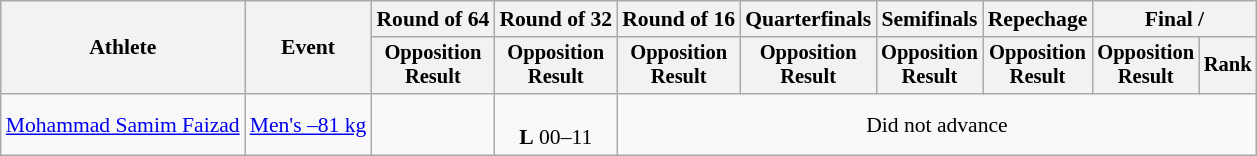<table class="wikitable" style="font-size:90%">
<tr>
<th rowspan="2">Athlete</th>
<th rowspan="2">Event</th>
<th>Round of 64</th>
<th>Round of 32</th>
<th>Round of 16</th>
<th>Quarterfinals</th>
<th>Semifinals</th>
<th>Repechage</th>
<th colspan=2>Final / </th>
</tr>
<tr style="font-size:95%">
<th>Opposition<br>Result</th>
<th>Opposition<br>Result</th>
<th>Opposition<br>Result</th>
<th>Opposition<br>Result</th>
<th>Opposition<br>Result</th>
<th>Opposition<br>Result</th>
<th>Opposition<br>Result</th>
<th>Rank</th>
</tr>
<tr align=center>
<td align=left><a href='#'>Mohammad Samim Faizad</a></td>
<td align=left><a href='#'>Men's –81 kg</a></td>
<td></td>
<td><br><strong>L</strong> 00–11</td>
<td colspan=6>Did not advance</td>
</tr>
</table>
